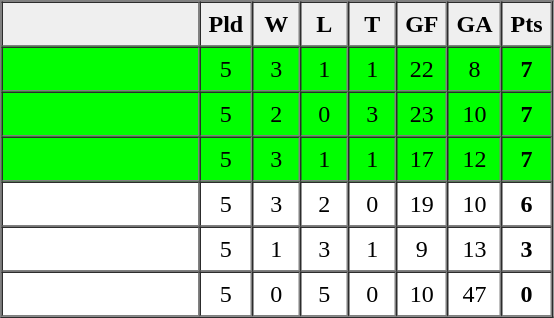<table border=1 cellpadding=5 cellspacing=0>
<tr>
<th bgcolor="#efefef" width="120"></th>
<th bgcolor="#efefef" width="20">Pld</th>
<th bgcolor="#efefef" width="20">W</th>
<th bgcolor="#efefef" width="20">L</th>
<th bgcolor="#efefef" width="20">T</th>
<th bgcolor="#efefef" width="20">GF</th>
<th bgcolor="#efefef" width="20">GA</th>
<th bgcolor="#efefef" width="20">Pts</th>
</tr>
<tr align=center bgcolor="lime">
<td align=left></td>
<td>5</td>
<td>3</td>
<td>1</td>
<td>1</td>
<td>22</td>
<td>8</td>
<td><strong>7</strong></td>
</tr>
<tr align=center bgcolor="lime">
<td align=left></td>
<td>5</td>
<td>2</td>
<td>0</td>
<td>3</td>
<td>23</td>
<td>10</td>
<td><strong>7</strong></td>
</tr>
<tr align=center bgcolor="lime">
<td align=left></td>
<td>5</td>
<td>3</td>
<td>1</td>
<td>1</td>
<td>17</td>
<td>12</td>
<td><strong>7</strong></td>
</tr>
<tr align=center>
<td align=left></td>
<td>5</td>
<td>3</td>
<td>2</td>
<td>0</td>
<td>19</td>
<td>10</td>
<td><strong>6</strong></td>
</tr>
<tr align=center>
<td align=left></td>
<td>5</td>
<td>1</td>
<td>3</td>
<td>1</td>
<td>9</td>
<td>13</td>
<td><strong>3</strong></td>
</tr>
<tr align=center>
<td align=left></td>
<td>5</td>
<td>0</td>
<td>5</td>
<td>0</td>
<td>10</td>
<td>47</td>
<td><strong>0</strong></td>
</tr>
</table>
